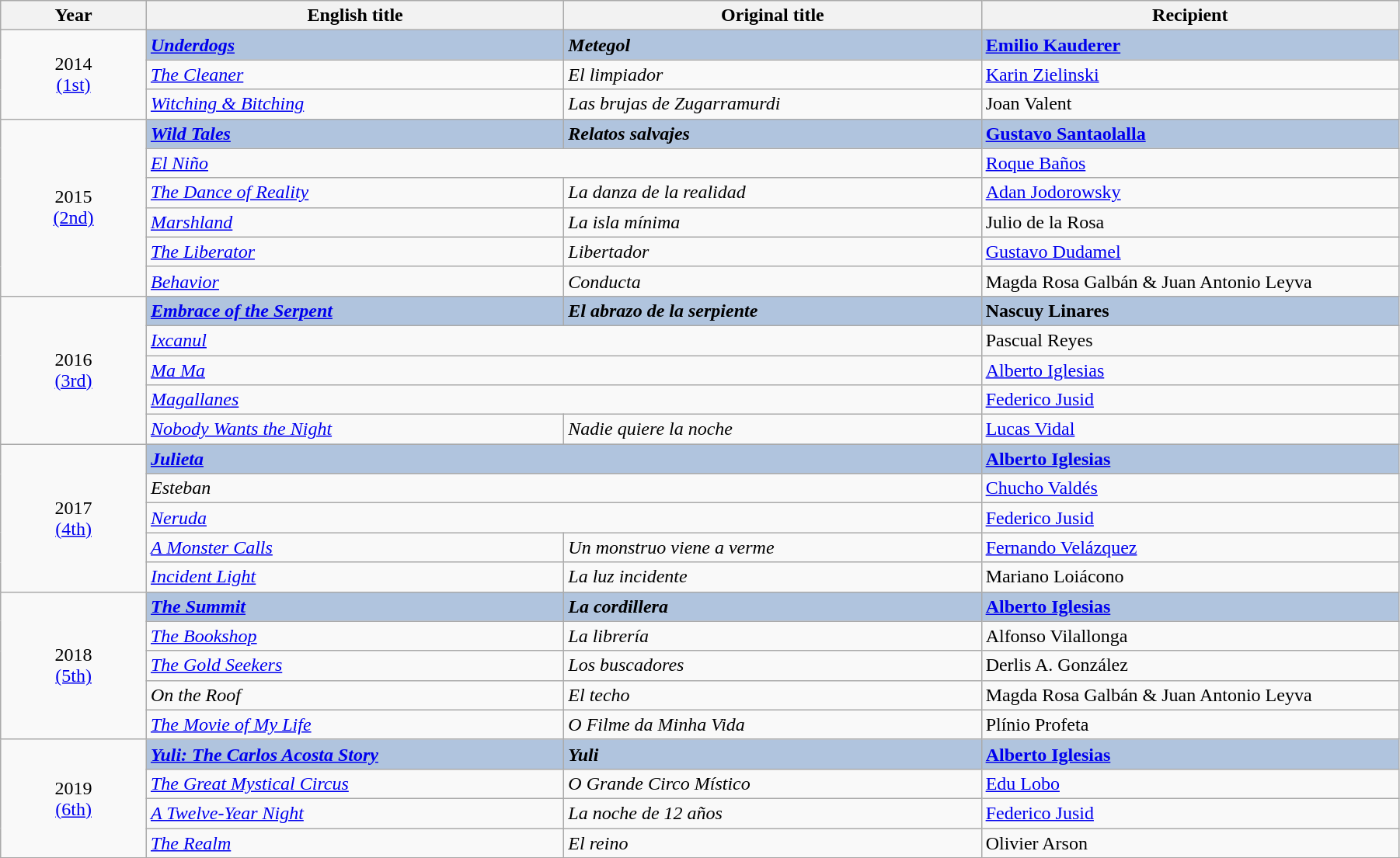<table class="wikitable" width="95%" cellpadding="6">
<tr>
<th width="100"><strong>Year</strong></th>
<th width="300"><strong>English title</strong></th>
<th width="300"><strong>Original title</strong></th>
<th width="300"><strong>Recipient</strong></th>
</tr>
<tr>
<td rowspan="3" style="text-align:center;">2014<br><a href='#'>(1st)</a></td>
<td style="background:#B0C4DE;"> <strong><em><a href='#'>Underdogs</a></em></strong></td>
<td style="background:#B0C4DE;"><strong><em>Metegol</em></strong></td>
<td style="background:#B0C4DE;"><strong><a href='#'>Emilio Kauderer</a></strong></td>
</tr>
<tr>
<td> <em><a href='#'>The Cleaner</a></em></td>
<td><em>El limpiador</em></td>
<td><a href='#'>Karin Zielinski</a></td>
</tr>
<tr>
<td> <em><a href='#'>Witching & Bitching</a></em></td>
<td><em>Las brujas de Zugarramurdi</em></td>
<td>Joan Valent</td>
</tr>
<tr>
<td rowspan="6" style="text-align:center;">2015<br><a href='#'>(2nd)</a></td>
<td style="background:#B0C4DE;"> <strong><em><a href='#'>Wild Tales</a></em></strong></td>
<td style="background:#B0C4DE;"><strong><em>Relatos salvajes</em></strong></td>
<td style="background:#B0C4DE;"><strong><a href='#'>Gustavo Santaolalla</a></strong></td>
</tr>
<tr>
<td colspan="2"> <em><a href='#'>El Niño</a></em></td>
<td><a href='#'>Roque Baños</a></td>
</tr>
<tr>
<td> <em><a href='#'>The Dance of Reality</a></em></td>
<td><em>La danza de la realidad</em></td>
<td><a href='#'>Adan Jodorowsky</a></td>
</tr>
<tr>
<td> <em><a href='#'>Marshland</a></em></td>
<td><em>La isla mínima</em></td>
<td>Julio de la Rosa</td>
</tr>
<tr>
<td> <em><a href='#'>The Liberator</a></em></td>
<td><em>Libertador</em></td>
<td><a href='#'>Gustavo Dudamel</a></td>
</tr>
<tr>
<td> <em><a href='#'>Behavior</a></em></td>
<td><em>Conducta</em></td>
<td>Magda Rosa Galbán & Juan Antonio Leyva</td>
</tr>
<tr>
<td rowspan="5" style="text-align:center;">2016<br><a href='#'>(3rd)</a></td>
<td style="background:#B0C4DE;"> <strong><em><a href='#'>Embrace of the Serpent</a></em></strong></td>
<td style="background:#B0C4DE;"><strong><em>El abrazo de la serpiente</em></strong></td>
<td style="background:#B0C4DE;"><strong>Nascuy Linares</strong></td>
</tr>
<tr>
<td colspan="2"> <em><a href='#'>Ixcanul</a></em></td>
<td>Pascual Reyes</td>
</tr>
<tr>
<td colspan="2"> <em><a href='#'>Ma Ma</a></em></td>
<td><a href='#'>Alberto Iglesias</a></td>
</tr>
<tr>
<td colspan="2"> <em><a href='#'>Magallanes</a></em></td>
<td><a href='#'>Federico Jusid</a></td>
</tr>
<tr>
<td> <em><a href='#'>Nobody Wants the Night</a></em></td>
<td><em>Nadie quiere la noche</em></td>
<td><a href='#'>Lucas Vidal</a></td>
</tr>
<tr>
<td rowspan="5" style="text-align:center;">2017<br><a href='#'>(4th)</a></td>
<td colspan="2" style="background:#B0C4DE;"> <strong><em><a href='#'>Julieta</a></em></strong></td>
<td style="background:#B0C4DE;"><strong><a href='#'>Alberto Iglesias</a></strong></td>
</tr>
<tr>
<td colspan="2"> <em>Esteban</em></td>
<td><a href='#'>Chucho Valdés</a></td>
</tr>
<tr>
<td colspan="2"> <em><a href='#'>Neruda</a></em></td>
<td><a href='#'>Federico Jusid</a></td>
</tr>
<tr>
<td> <em><a href='#'>A Monster Calls</a></em></td>
<td><em>Un monstruo viene a verme</em></td>
<td><a href='#'>Fernando Velázquez</a></td>
</tr>
<tr>
<td> <em><a href='#'>Incident Light</a></em></td>
<td><em>La luz incidente</em></td>
<td>Mariano Loiácono</td>
</tr>
<tr>
<td rowspan="5" style="text-align:center;">2018<br><a href='#'>(5th)</a></td>
<td style="background:#B0C4DE;"> <strong><em><a href='#'>The Summit</a></em></strong></td>
<td style="background:#B0C4DE;"><strong><em>La cordillera</em></strong></td>
<td style="background:#B0C4DE;"><strong><a href='#'>Alberto Iglesias</a></strong></td>
</tr>
<tr>
<td> <em><a href='#'>The Bookshop</a></em></td>
<td><em>La librería</em></td>
<td>Alfonso Vilallonga</td>
</tr>
<tr>
<td> <em><a href='#'>The Gold Seekers</a></em></td>
<td><em>Los buscadores</em></td>
<td>Derlis A. González</td>
</tr>
<tr>
<td> <em>On the Roof</em></td>
<td><em>El techo</em></td>
<td>Magda Rosa Galbán & Juan Antonio Leyva</td>
</tr>
<tr>
<td> <em><a href='#'>The Movie of My Life</a></em></td>
<td><em>O Filme da Minha Vida</em></td>
<td>Plínio Profeta</td>
</tr>
<tr>
<td rowspan="4" style="text-align:center;">2019<br><a href='#'>(6th)</a></td>
<td style="background:#B0C4DE;"> <strong><em><a href='#'>Yuli: The Carlos Acosta Story</a></em></strong></td>
<td style="background:#B0C4DE;"><strong><em>Yuli</em></strong></td>
<td style="background:#B0C4DE;"><strong><a href='#'>Alberto Iglesias</a></strong></td>
</tr>
<tr>
<td> <em><a href='#'>The Great Mystical Circus</a></em></td>
<td><em>O Grande Circo Místico</em></td>
<td><a href='#'>Edu Lobo</a></td>
</tr>
<tr>
<td> <em><a href='#'>A Twelve-Year Night</a></em></td>
<td><em>La noche de 12 años</em></td>
<td><a href='#'>Federico Jusid</a></td>
</tr>
<tr>
<td> <em><a href='#'>The Realm</a></em></td>
<td><em>El reino</em></td>
<td>Olivier Arson</td>
</tr>
<tr>
</tr>
</table>
